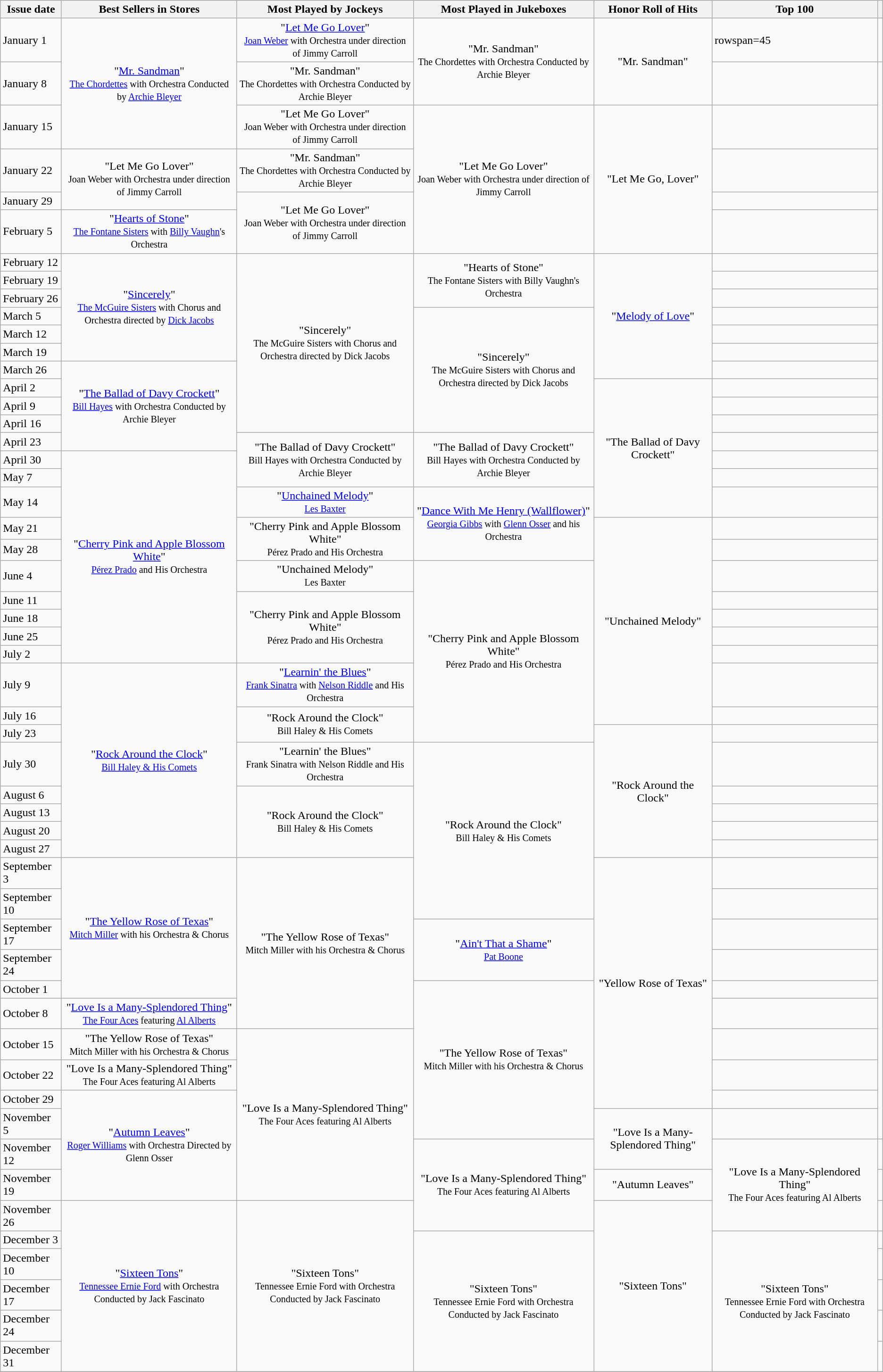<table class="wikitable">
<tr>
<th>Issue date</th>
<th>Best Sellers in Stores</th>
<th>Most Played by Jockeys</th>
<th>Most Played in Jukeboxes</th>
<th>Honor Roll of Hits</th>
<th>Top 100</th>
<th></th>
</tr>
<tr>
<td>January 1</td>
<td rowspan=3 style="text-align: center;">"<a href='#'>Mr. Sandman</a>"<br><small><a href='#'>The Chordettes</a> with Orchestra Conducted by <a href='#'>Archie Bleyer</a></small></td>
<td style="text-align: center;">"<a href='#'>Let Me Go Lover</a>"<br><small><a href='#'>Joan Weber</a> with Orchestra under direction of Jimmy Carroll</small></td>
<td rowspan=2 style="text-align: center;">"Mr. Sandman"<br><small>The Chordettes with Orchestra Conducted by Archie Bleyer</small></td>
<td rowspan=2 style="text-align: center;">"Mr. Sandman"</td>
<td>rowspan=45 </td>
<td style="text-align: center;"></td>
</tr>
<tr>
<td>January 8</td>
<td style="text-align: center;">"Mr. Sandman"<br><small>The Chordettes with Orchestra Conducted by Archie Bleyer</small></td>
<td style="text-align: center;"></td>
</tr>
<tr>
<td>January 15</td>
<td style="text-align: center;">"Let Me Go Lover"<br><small>Joan Weber with Orchestra under direction of Jimmy Carroll</small></td>
<td rowspan=4 style="text-align: center;">"Let Me Go Lover"<br><small>Joan Weber with Orchestra under direction of Jimmy Carroll</small></td>
<td rowspan=4 style="text-align: center;">"Let Me Go, Lover"</td>
<td style="text-align: center;"></td>
</tr>
<tr>
<td>January 22</td>
<td rowspan=2 style="text-align: center;">"Let Me Go Lover"<br><small>Joan Weber with Orchestra under direction of Jimmy Carroll</small></td>
<td style="text-align: center;">"Mr. Sandman"<br><small>The Chordettes with Orchestra Conducted by Archie Bleyer</small></td>
<td style="text-align: center;"></td>
</tr>
<tr>
<td>January 29</td>
<td rowspan=2 style="text-align: center;">"Let Me Go Lover"<br><small>Joan Weber with Orchestra under direction of Jimmy Carroll</small></td>
<td style="text-align: center;"></td>
</tr>
<tr>
<td>February 5</td>
<td style="text-align: center;">"<a href='#'>Hearts of Stone</a>"<br><small><a href='#'>The Fontane Sisters</a> with <a href='#'>Billy Vaughn</a>'s Orchestra</small></td>
<td style="text-align: center;"></td>
</tr>
<tr>
<td>February 12</td>
<td rowspan=6 style="text-align: center;">"<a href='#'>Sincerely</a>"<br><small><a href='#'>The McGuire Sisters</a> with Chorus and Orchestra directed by <a href='#'>Dick Jacobs</a></small></td>
<td rowspan=10 style="text-align: center;">"Sincerely"<br><small>The McGuire Sisters with Chorus and Orchestra directed by Dick Jacobs</small></td>
<td rowspan=3 style="text-align: center;">"Hearts of Stone"<br><small>The Fontane Sisters with Billy Vaughn's Orchestra</small></td>
<td rowspan=7 style="text-align: center;">"<a href='#'>Melody of Love</a>"</td>
<td style="text-align: center;"></td>
</tr>
<tr>
<td>February 19</td>
<td style="text-align: center;"></td>
</tr>
<tr>
<td>February 26</td>
<td style="text-align: center;"></td>
</tr>
<tr>
<td>March 5</td>
<td rowspan=7 style="text-align: center;">"Sincerely"<br><small>The McGuire Sisters with Chorus and Orchestra directed by Dick Jacobs</small></td>
<td style="text-align: center;"></td>
</tr>
<tr>
<td>March 12</td>
<td style="text-align: center;"></td>
</tr>
<tr>
<td>March 19</td>
<td style="text-align: center;"></td>
</tr>
<tr>
<td>March 26</td>
<td rowspan=5 style="text-align: center;">"<a href='#'>The Ballad of Davy Crockett</a>"<br><small><a href='#'>Bill Hayes</a> with Orchestra Conducted by Archie Bleyer</small></td>
<td style="text-align: center;"></td>
</tr>
<tr>
<td>April 2</td>
<td rowspan=7 style="text-align: center;">"The Ballad of Davy Crockett"</td>
<td style="text-align: center;"></td>
</tr>
<tr>
<td>April 9</td>
<td style="text-align: center;"></td>
</tr>
<tr>
<td>April 16</td>
<td style="text-align: center;"></td>
</tr>
<tr>
<td>April 23</td>
<td rowspan=3 style="text-align: center;">"The Ballad of Davy Crockett"<br><small>Bill Hayes with Orchestra Conducted by Archie Bleyer</small></td>
<td rowspan=3 style="text-align: center;">"The Ballad of Davy Crockett"<br><small>Bill Hayes with Orchestra Conducted by Archie Bleyer</small></td>
<td style="text-align: center;"></td>
</tr>
<tr>
<td>April 30</td>
<td rowspan=10 style="text-align: center;">"<a href='#'>Cherry Pink and Apple Blossom White</a>"<br><small><a href='#'>Pérez Prado</a> and His Orchestra</small></td>
<td style="text-align: center;"></td>
</tr>
<tr>
<td>May 7</td>
<td style="text-align: center;"></td>
</tr>
<tr>
<td>May 14</td>
<td style="text-align: center;">"<a href='#'>Unchained Melody</a>"<br><small><a href='#'>Les Baxter</a></small></td>
<td rowspan=3 style="text-align: center;">"<a href='#'>Dance With Me Henry (Wallflower)</a>"<br><small><a href='#'>Georgia Gibbs</a> with <a href='#'>Glenn Osser</a> and his Orchestra</small></td>
<td style="text-align: center;"></td>
</tr>
<tr>
<td>May 21</td>
<td rowspan=2 style="text-align: center;">"Cherry Pink and Apple Blossom White"<br><small>Pérez Prado and His Orchestra</small></td>
<td rowspan=9 style="text-align: center;">"Unchained Melody"</td>
<td style="text-align: center;"></td>
</tr>
<tr>
<td>May 28</td>
<td style="text-align: center;"></td>
</tr>
<tr>
<td>June 4</td>
<td style="text-align: center;">"Unchained Melody"<br><small>Les Baxter</small></td>
<td rowspan=8 style="text-align: center;">"Cherry Pink and Apple Blossom White"<br><small>Pérez Prado and His Orchestra</small></td>
<td style="text-align: center;"></td>
</tr>
<tr>
<td>June 11</td>
<td rowspan=4 style="text-align: center;">"Cherry Pink and Apple Blossom White"<br><small>Pérez Prado and His Orchestra</small></td>
<td style="text-align: center;"></td>
</tr>
<tr>
<td>June 18</td>
<td style="text-align: center;"></td>
</tr>
<tr>
<td>June 25</td>
<td style="text-align: center;"></td>
</tr>
<tr>
<td>July 2</td>
<td style="text-align: center;"></td>
</tr>
<tr>
<td>July 9</td>
<td rowspan=8 style="text-align: center;">"<a href='#'>Rock Around the Clock</a>"<br><small><a href='#'>Bill Haley & His Comets</a></small></td>
<td style="text-align: center;">"<a href='#'>Learnin' the Blues</a>"<br><small><a href='#'>Frank Sinatra</a> with <a href='#'>Nelson Riddle</a> and His Orchestra</small></td>
<td style="text-align: center;"></td>
</tr>
<tr>
<td>July 16</td>
<td rowspan=2 style="text-align: center;">"Rock Around the Clock"<br><small>Bill Haley & His Comets</small></td>
<td style="text-align: center;"></td>
</tr>
<tr>
<td>July 23</td>
<td rowspan=6 style="text-align: center;">"Rock Around the Clock"</td>
<td style="text-align: center;"></td>
</tr>
<tr>
<td>July 30</td>
<td style="text-align: center;">"Learnin' the Blues"<br><small>Frank Sinatra with Nelson Riddle and His Orchestra</small></td>
<td rowspan=7 style="text-align: center;">"Rock Around the Clock"<br><small>Bill Haley & His Comets</small></td>
<td style="text-align: center;"></td>
</tr>
<tr>
<td>August 6</td>
<td rowspan=4 style="text-align: center;">"Rock Around the Clock"<br><small>Bill Haley & His Comets</small></td>
<td style="text-align: center;"></td>
</tr>
<tr>
<td>August 13</td>
<td style="text-align: center;"></td>
</tr>
<tr>
<td>August 20</td>
<td style="text-align: center;"></td>
</tr>
<tr>
<td>August 27</td>
<td style="text-align: center;"></td>
</tr>
<tr>
<td>September 3</td>
<td rowspan=5 style="text-align: center;">"<a href='#'>The Yellow Rose of Texas</a>"<br><small><a href='#'>Mitch Miller</a> with his Orchestra & Chorus</small></td>
<td rowspan=6 style="text-align: center;">"The Yellow Rose of Texas"<br><small>Mitch Miller with his Orchestra & Chorus</small></td>
<td rowspan=9 style="text-align: center;">"Yellow Rose of Texas"</td>
<td style="text-align: center;"></td>
</tr>
<tr>
<td>September 10</td>
<td style="text-align: center;"></td>
</tr>
<tr>
<td>September 17</td>
<td rowspan=2 style="text-align: center;">"<a href='#'>Ain't That a Shame</a>"<br><small><a href='#'>Pat Boone</a></small></td>
<td style="text-align: center;"></td>
</tr>
<tr>
<td>September 24</td>
<td style="text-align: center;"></td>
</tr>
<tr>
<td>October 1</td>
<td rowspan=6 style="text-align: center;">"The Yellow Rose of Texas"<br><small>Mitch Miller with his Orchestra & Chorus</small></td>
<td style="text-align: center;"></td>
</tr>
<tr>
<td>October 8</td>
<td style="text-align: center;">"<a href='#'>Love Is a Many-Splendored Thing</a>"<br><small><a href='#'>The Four Aces</a> featuring <a href='#'>Al Alberts</a></small></td>
<td style="text-align: center;"></td>
</tr>
<tr>
<td>October 15</td>
<td style="text-align: center;">"The Yellow Rose of Texas"<br><small>Mitch Miller with his Orchestra & Chorus</small></td>
<td rowspan=6 style="text-align: center;">"Love Is a Many-Splendored Thing"<br><small>The Four Aces featuring Al Alberts</small></td>
<td style="text-align: center;"></td>
</tr>
<tr>
<td>October 22</td>
<td style="text-align: center;">"Love Is a Many-Splendored Thing"<br><small>The Four Aces featuring Al Alberts</small></td>
<td style="text-align: center;"></td>
</tr>
<tr>
<td>October 29</td>
<td rowspan=4 style="text-align: center;">"<a href='#'>Autumn Leaves</a>"<br><small><a href='#'>Roger Williams</a> with Orchestra Directed by Glenn Osser</small></td>
<td style="text-align: center;"></td>
</tr>
<tr>
<td>November 5</td>
<td rowspan=2 style="text-align: center;">"Love Is a Many-Splendored Thing"</td>
<td style="text-align: center;"></td>
</tr>
<tr ">
<td>November 12</td>
<td rowspan=3 style="text-align: center;">"Love Is a Many-Splendored Thing"<br><small>The Four Aces featuring Al Alberts</small></td>
<td rowspan=3 style="text-align: center;">"Love Is a Many-Splendored Thing"<br><small>The Four Aces featuring Al Alberts</small></td>
<td style="text-align: center;"></td>
</tr>
<tr>
<td>November 19</td>
<td style="text-align: center;">"Autumn Leaves"</td>
<td style="text-align: center;"></td>
</tr>
<tr>
<td>November 26</td>
<td rowspan=6 style="text-align: center;">"<a href='#'>Sixteen Tons</a>"<br><small><a href='#'>Tennessee Ernie Ford</a> with Orchestra Conducted by Jack Fascinato</small></td>
<td rowspan=6 style="text-align: center;">"Sixteen Tons"<br><small>Tennessee Ernie Ford with Orchestra Conducted by Jack Fascinato</small></td>
<td rowspan=6 style="text-align: center;">"Sixteen Tons"</td>
<td style="text-align: center;"></td>
</tr>
<tr>
<td>December 3</td>
<td rowspan=5 style="text-align: center;">"Sixteen Tons"<br><small>Tennessee Ernie Ford with Orchestra Conducted by Jack Fascinato</small></td>
<td rowspan=5 style="text-align: center;">"Sixteen Tons"<br><small>Tennessee Ernie Ford with Orchestra Conducted by Jack Fascinato</small></td>
<td style="text-align: center;"></td>
</tr>
<tr>
<td>December 10</td>
<td style="text-align: center;"></td>
</tr>
<tr>
<td>December 17</td>
<td style="text-align: center;"></td>
</tr>
<tr>
<td>December 24</td>
<td style="text-align: center;"></td>
</tr>
<tr>
<td>December 31</td>
<td style="text-align: center;"></td>
</tr>
<tr>
</tr>
</table>
